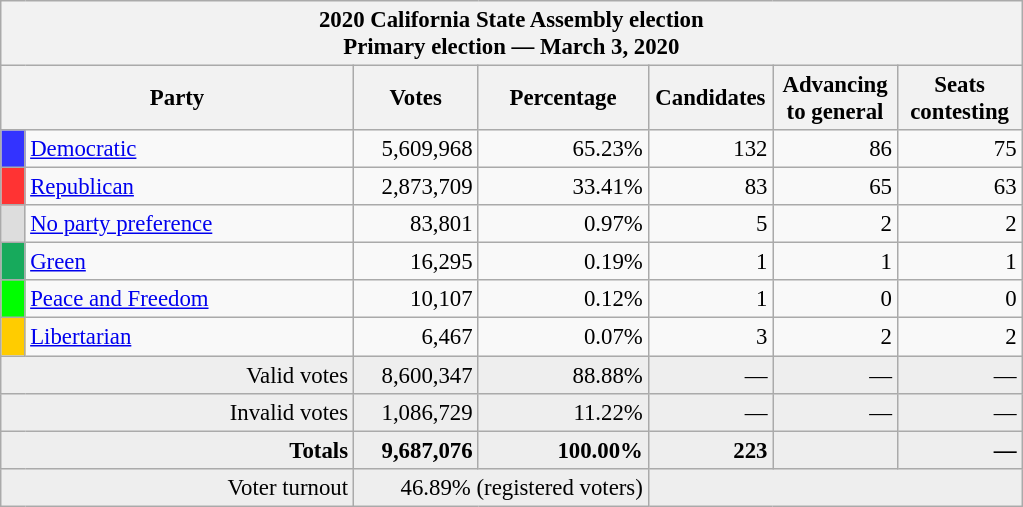<table class="wikitable" style="font-size:95%;">
<tr>
<th colspan="7">2020 California State Assembly election<br>Primary election — March 3, 2020</th>
</tr>
<tr>
<th colspan=2 style="width: 15em">Party</th>
<th style="width: 5em">Votes</th>
<th style="width: 7em">Percentage</th>
<th style="width: 5em">Candidates</th>
<th style="width: 5em">Advancing to general</th>
<th style="width: 5em">Seats contesting</th>
</tr>
<tr>
<th style="background-color:#33F; width: 3px"></th>
<td style="width: 130px"><a href='#'>Democratic</a></td>
<td align="right">5,609,968</td>
<td align="right">65.23%</td>
<td align="right">132</td>
<td align="right">86</td>
<td align="right">75</td>
</tr>
<tr>
<th style="background-color:#F33; width: 3px"></th>
<td style="width: 130px"><a href='#'>Republican</a></td>
<td align="right">2,873,709</td>
<td align="right">33.41%</td>
<td align="right">83</td>
<td align="right">65</td>
<td align="right">63</td>
</tr>
<tr>
<th style="background-color:#DDD; width: 3px"></th>
<td style="width: 130px"><a href='#'>No party preference</a></td>
<td align="right">83,801</td>
<td align="right">0.97%</td>
<td align="right">5</td>
<td align="right">2</td>
<td align="right">2</td>
</tr>
<tr>
<th style="background-color:#17AA5C ; width: 3px"></th>
<td style="width: 130px"><a href='#'>Green</a></td>
<td align="right">16,295</td>
<td align="right">0.19%</td>
<td align="right">1</td>
<td align="right">1</td>
<td align="right">1</td>
</tr>
<tr>
<th style="background-color:#0F0; width: 3px"></th>
<td style="width: 130px"><a href='#'>Peace and Freedom</a></td>
<td align="right">10,107</td>
<td align="right">0.12%</td>
<td align="right">1</td>
<td align="right">0</td>
<td align="right">0</td>
</tr>
<tr>
<th style="background-color:#FC0; width: 3px"></th>
<td style="width: 130px"><a href='#'>Libertarian</a></td>
<td align="right">6,467</td>
<td align="right">0.07%</td>
<td align="right">3</td>
<td align="right">2</td>
<td align="right">2</td>
</tr>
<tr style="background:#eee; text-align:right;">
<td colspan="2">Valid votes</td>
<td>8,600,347</td>
<td>88.88%</td>
<td>—</td>
<td>—</td>
<td>—</td>
</tr>
<tr style="background:#eee; text-align:right;">
<td colspan="2">Invalid votes</td>
<td>1,086,729</td>
<td>11.22%</td>
<td>—</td>
<td>—</td>
<td>—</td>
</tr>
<tr style="background:#eee; text-align:right;">
<td colspan="2"><strong>Totals</strong></td>
<td><strong>9,687,076</strong></td>
<td><strong>100.00%</strong></td>
<td><strong>223</strong></td>
<td></td>
<td><strong>—</strong></td>
</tr>
<tr style="background:#eee; text-align:right;">
<td colspan="2">Voter turnout</td>
<td colspan="2">46.89% (registered voters)</td>
<td colspan="3"></td>
</tr>
</table>
